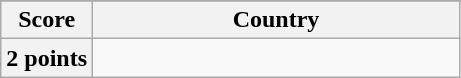<table class="wikitable">
<tr>
</tr>
<tr>
<th scope="col" width="20%">Score</th>
<th scope="col">Country</th>
</tr>
<tr>
<th scope="row">2 points</th>
<td></td>
</tr>
</table>
